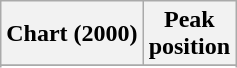<table class="wikitable sortable plainrowheaders" style="text-align:center">
<tr>
<th scope="col">Chart (2000)</th>
<th scope="col">Peak<br>position</th>
</tr>
<tr>
</tr>
<tr>
</tr>
<tr>
</tr>
<tr>
</tr>
</table>
